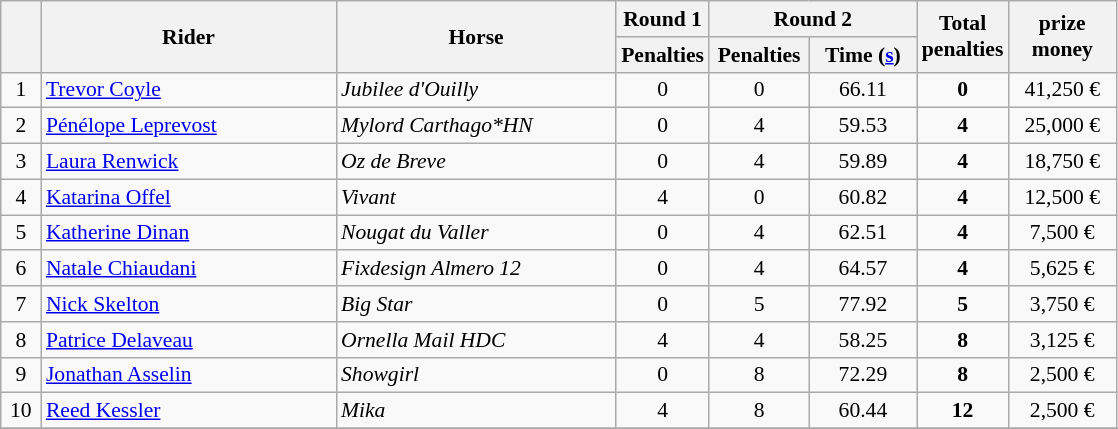<table class="wikitable" style="font-size: 90%; text-align:center">
<tr>
<th rowspan=2 width=20></th>
<th rowspan=2 width=190>Rider</th>
<th rowspan=2 width=180>Horse</th>
<th>Round 1</th>
<th colspan=2>Round 2</th>
<th rowspan=2>Total<br>penalties</th>
<th rowspan=2 width=65>prize<br>money</th>
</tr>
<tr>
<th width=50>Penalties</th>
<th width=60>Penalties</th>
<th width=65>Time (<a href='#'>s</a>)</th>
</tr>
<tr>
<td>1</td>
<td align=left> <a href='#'>Trevor Coyle</a></td>
<td align=left><em>Jubilee d'Ouilly</em></td>
<td>0</td>
<td>0</td>
<td>66.11</td>
<td><strong>0</strong></td>
<td>41,250 €</td>
</tr>
<tr>
<td>2</td>
<td align=left> <a href='#'>Pénélope Leprevost</a></td>
<td align=left><em>Mylord Carthago*HN</em></td>
<td>0</td>
<td>4</td>
<td>59.53</td>
<td><strong>4</strong></td>
<td>25,000 €</td>
</tr>
<tr>
<td>3</td>
<td align=left> <a href='#'>Laura Renwick</a></td>
<td align=left><em>Oz de Breve</em></td>
<td>0</td>
<td>4</td>
<td>59.89</td>
<td><strong>4</strong></td>
<td>18,750 €</td>
</tr>
<tr>
<td>4</td>
<td align=left> <a href='#'>Katarina Offel</a></td>
<td align=left><em>Vivant</em></td>
<td>4</td>
<td>0</td>
<td>60.82</td>
<td><strong>4</strong></td>
<td>12,500 €</td>
</tr>
<tr>
<td>5</td>
<td align=left> <a href='#'>Katherine Dinan</a></td>
<td align=left><em>Nougat du Valler</em></td>
<td>0</td>
<td>4</td>
<td>62.51</td>
<td><strong>4</strong></td>
<td>7,500 €</td>
</tr>
<tr>
<td>6</td>
<td align=left> <a href='#'>Natale Chiaudani</a></td>
<td align=left><em>Fixdesign Almero 12</em></td>
<td>0</td>
<td>4</td>
<td>64.57</td>
<td><strong>4</strong></td>
<td>5,625 €</td>
</tr>
<tr>
<td>7</td>
<td align=left> <a href='#'>Nick Skelton</a></td>
<td align=left><em>Big Star</em></td>
<td>0</td>
<td>5</td>
<td>77.92</td>
<td><strong>5</strong></td>
<td>3,750 €</td>
</tr>
<tr>
<td>8</td>
<td align=left> <a href='#'>Patrice Delaveau</a></td>
<td align=left><em>Ornella Mail HDC</em></td>
<td>4</td>
<td>4</td>
<td>58.25</td>
<td><strong>8</strong></td>
<td>3,125 €</td>
</tr>
<tr>
<td>9</td>
<td align=left> <a href='#'>Jonathan Asselin</a></td>
<td align=left><em>Showgirl</em></td>
<td>0</td>
<td>8</td>
<td>72.29</td>
<td><strong>8</strong></td>
<td>2,500 €</td>
</tr>
<tr>
<td>10</td>
<td align=left> <a href='#'>Reed Kessler</a></td>
<td align=left><em>Mika</em></td>
<td>4</td>
<td>8</td>
<td>60.44</td>
<td><strong>12</strong></td>
<td>2,500 €</td>
</tr>
<tr>
</tr>
</table>
